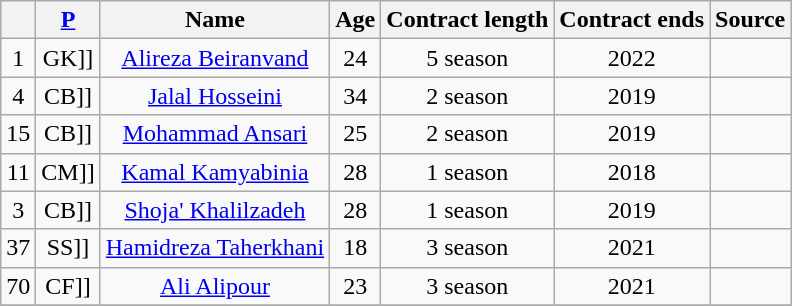<table class="wikitable sortable " style="text-align:center">
<tr>
<th></th>
<th><a href='#'>P</a></th>
<th>Name</th>
<th>Age</th>
<th>Contract length</th>
<th>Contract ends</th>
<th>Source</th>
</tr>
<tr>
<td>1</td>
<td [[>GK]]</td>
<td><a href='#'>Alireza Beiranvand</a></td>
<td>24</td>
<td>5 season</td>
<td>2022</td>
<td></td>
</tr>
<tr>
<td>4</td>
<td [[>CB]]</td>
<td><a href='#'>Jalal Hosseini</a></td>
<td>34</td>
<td>2 season</td>
<td>2019</td>
<td></td>
</tr>
<tr>
<td>15</td>
<td [[>CB]]</td>
<td><a href='#'>Mohammad Ansari</a></td>
<td>25</td>
<td>2 season</td>
<td>2019</td>
<td></td>
</tr>
<tr>
<td>11</td>
<td [[>CM]]</td>
<td><a href='#'>Kamal Kamyabinia</a></td>
<td>28</td>
<td>1 season</td>
<td>2018</td>
<td></td>
</tr>
<tr>
<td>3</td>
<td [[>CB]]</td>
<td><a href='#'>Shoja' Khalilzadeh</a></td>
<td>28</td>
<td>1 season</td>
<td>2019</td>
<td></td>
</tr>
<tr>
<td>37</td>
<td [[>SS]]</td>
<td><a href='#'>Hamidreza Taherkhani</a></td>
<td>18</td>
<td>3 season</td>
<td>2021</td>
<td></td>
</tr>
<tr>
<td>70</td>
<td [[>CF]]</td>
<td><a href='#'>Ali Alipour</a></td>
<td>23</td>
<td>3 season</td>
<td>2021</td>
<td></td>
</tr>
<tr>
</tr>
</table>
